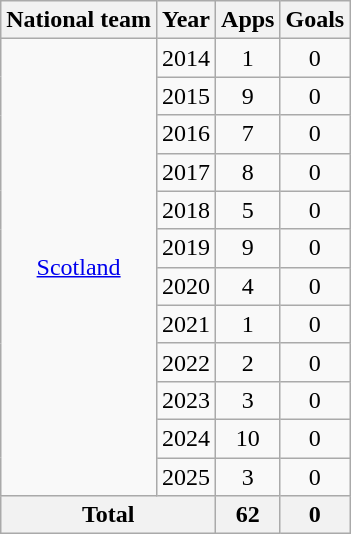<table class="wikitable" style="text-align:center">
<tr>
<th>National team</th>
<th>Year</th>
<th>Apps</th>
<th>Goals</th>
</tr>
<tr>
<td rowspan="12"><a href='#'>Scotland</a></td>
<td>2014</td>
<td>1</td>
<td>0</td>
</tr>
<tr>
<td>2015</td>
<td>9</td>
<td>0</td>
</tr>
<tr>
<td>2016</td>
<td>7</td>
<td>0</td>
</tr>
<tr>
<td>2017</td>
<td>8</td>
<td>0</td>
</tr>
<tr>
<td>2018</td>
<td>5</td>
<td>0</td>
</tr>
<tr>
<td>2019</td>
<td>9</td>
<td>0</td>
</tr>
<tr>
<td>2020</td>
<td>4</td>
<td>0</td>
</tr>
<tr>
<td>2021</td>
<td>1</td>
<td>0</td>
</tr>
<tr>
<td>2022</td>
<td>2</td>
<td>0</td>
</tr>
<tr>
<td>2023</td>
<td>3</td>
<td>0</td>
</tr>
<tr>
<td>2024</td>
<td>10</td>
<td>0</td>
</tr>
<tr>
<td>2025</td>
<td>3</td>
<td>0</td>
</tr>
<tr>
<th colspan=2>Total</th>
<th>62</th>
<th>0</th>
</tr>
</table>
